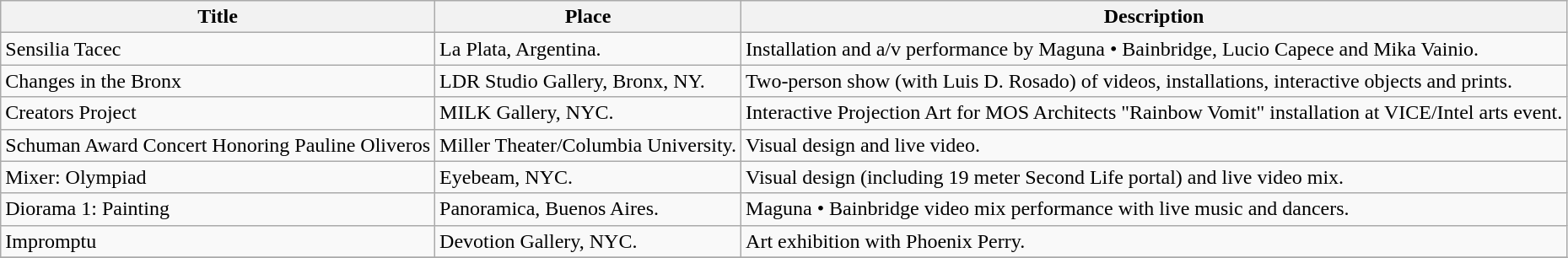<table class="wikitable">
<tr>
<th>Title</th>
<th>Place</th>
<th>Description</th>
</tr>
<tr>
<td>Sensilia Tacec</td>
<td>La Plata, Argentina.</td>
<td>Installation and a/v performance by Maguna • Bainbridge, Lucio Capece and Mika Vainio.</td>
</tr>
<tr>
<td>Changes in the Bronx</td>
<td>LDR Studio Gallery, Bronx, NY.</td>
<td>Two-person show (with Luis D. Rosado) of videos, installations, interactive objects and prints.</td>
</tr>
<tr>
<td>Creators Project</td>
<td>MILK Gallery, NYC.</td>
<td>Interactive Projection Art for MOS Architects "Rainbow Vomit" installation at VICE/Intel arts event.</td>
</tr>
<tr>
<td>Schuman Award Concert Honoring Pauline Oliveros</td>
<td>Miller Theater/Columbia University.</td>
<td>Visual design and live video.</td>
</tr>
<tr>
<td>Mixer: Olympiad</td>
<td>Eyebeam, NYC.</td>
<td>Visual design (including 19 meter Second Life portal) and live video mix.</td>
</tr>
<tr>
<td>Diorama 1: Painting</td>
<td>Panoramica, Buenos Aires.</td>
<td>Maguna • Bainbridge video mix performance with live music and dancers.</td>
</tr>
<tr>
<td>Impromptu</td>
<td>Devotion Gallery, NYC.</td>
<td>Art exhibition with Phoenix Perry.</td>
</tr>
<tr>
</tr>
</table>
